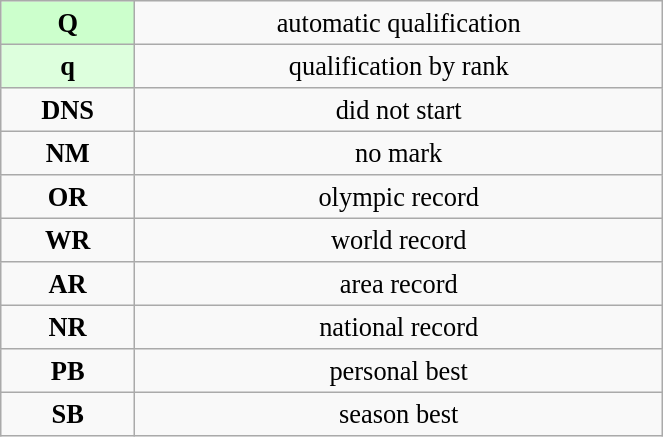<table class="wikitable" style=" text-align:center; font-size:110%;" width="35%">
<tr>
<td bgcolor="ccffcc"><strong>Q</strong></td>
<td>automatic qualification</td>
</tr>
<tr>
<td bgcolor="ddffdd"><strong>q</strong></td>
<td>qualification by rank</td>
</tr>
<tr>
<td><strong>DNS</strong></td>
<td>did not start</td>
</tr>
<tr>
<td><strong>NM</strong></td>
<td>no mark</td>
</tr>
<tr>
<td><strong>OR</strong></td>
<td>olympic record</td>
</tr>
<tr>
<td><strong>WR</strong></td>
<td>world record</td>
</tr>
<tr>
<td><strong>AR</strong></td>
<td>area record</td>
</tr>
<tr>
<td><strong>NR</strong></td>
<td>national record</td>
</tr>
<tr>
<td><strong>PB</strong></td>
<td>personal best</td>
</tr>
<tr>
<td><strong>SB</strong></td>
<td>season best</td>
</tr>
</table>
